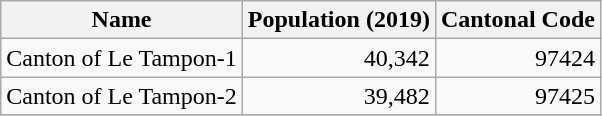<table class="wikitable">
<tr>
<th>Name</th>
<th>Population (2019)</th>
<th>Cantonal Code</th>
</tr>
<tr>
<td>Canton of Le Tampon-1</td>
<td align="right">40,342</td>
<td align="right">97424</td>
</tr>
<tr>
<td>Canton of Le Tampon-2</td>
<td align="right">39,482</td>
<td align="right">97425</td>
</tr>
<tr>
</tr>
</table>
